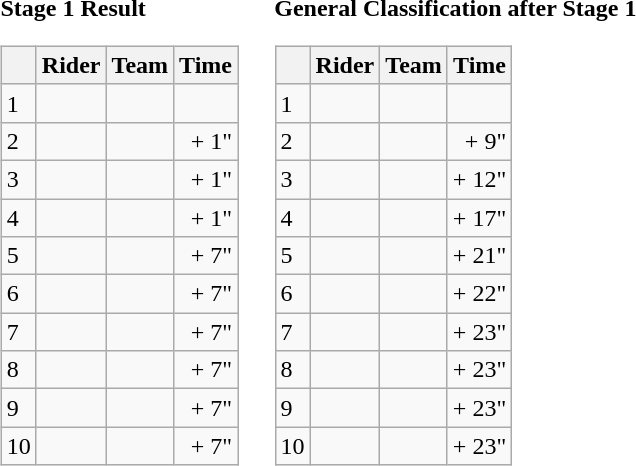<table>
<tr>
<td><strong>Stage 1 Result</strong><br><table class="wikitable">
<tr>
<th></th>
<th>Rider</th>
<th>Team</th>
<th>Time</th>
</tr>
<tr>
<td>1</td>
<td></td>
<td></td>
<td align="right"></td>
</tr>
<tr>
<td>2</td>
<td></td>
<td></td>
<td align="right">+ 1"</td>
</tr>
<tr>
<td>3</td>
<td></td>
<td></td>
<td align="right">+ 1"</td>
</tr>
<tr>
<td>4</td>
<td></td>
<td></td>
<td align="right">+ 1"</td>
</tr>
<tr>
<td>5</td>
<td></td>
<td></td>
<td align="right">+ 7"</td>
</tr>
<tr>
<td>6</td>
<td></td>
<td></td>
<td align="right">+ 7"</td>
</tr>
<tr>
<td>7</td>
<td></td>
<td></td>
<td align="right">+ 7"</td>
</tr>
<tr>
<td>8</td>
<td></td>
<td></td>
<td align="right">+ 7"</td>
</tr>
<tr>
<td>9</td>
<td></td>
<td></td>
<td align="right">+ 7"</td>
</tr>
<tr>
<td>10</td>
<td></td>
<td></td>
<td align="right">+ 7"</td>
</tr>
</table>
</td>
<td></td>
<td><strong>General Classification after Stage 1</strong><br><table class="wikitable">
<tr>
<th></th>
<th>Rider</th>
<th>Team</th>
<th>Time</th>
</tr>
<tr>
<td>1</td>
<td> </td>
<td></td>
<td align="right"></td>
</tr>
<tr>
<td>2</td>
<td></td>
<td></td>
<td align="right">+ 9"</td>
</tr>
<tr>
<td>3</td>
<td></td>
<td></td>
<td align="right">+ 12"</td>
</tr>
<tr>
<td>4</td>
<td></td>
<td></td>
<td align="right">+ 17"</td>
</tr>
<tr>
<td>5</td>
<td></td>
<td></td>
<td align="right">+ 21"</td>
</tr>
<tr>
<td>6</td>
<td> </td>
<td></td>
<td align="right">+ 22"</td>
</tr>
<tr>
<td>7</td>
<td></td>
<td></td>
<td align="right">+ 23"</td>
</tr>
<tr>
<td>8</td>
<td></td>
<td></td>
<td align="right">+ 23"</td>
</tr>
<tr>
<td>9</td>
<td></td>
<td></td>
<td align="right">+ 23"</td>
</tr>
<tr>
<td>10</td>
<td></td>
<td></td>
<td align="right">+ 23"</td>
</tr>
</table>
</td>
</tr>
</table>
